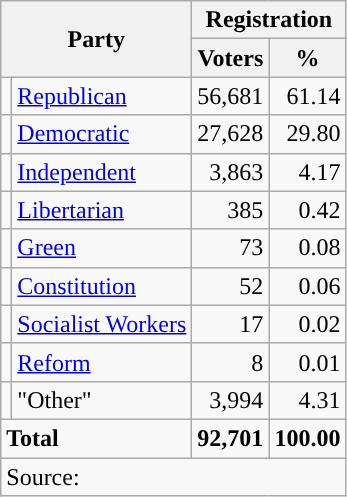<table class="wikitable">
<tr>
<th colspan="2" rowspan="2">Party</th>
<th colspan="2">Registration</th>
</tr>
<tr>
<th>Voters</th>
<th>%</th>
</tr>
<tr>
<td style="background-color:"></td>
<td><a href='#'>Republican</a></td>
<td style="text-align:right;">56,681</td>
<td style="text-align:right;">61.14</td>
</tr>
<tr>
<td style="background-color:"></td>
<td><a href='#'>Democratic</a></td>
<td style="text-align:right;">27,628</td>
<td style="text-align:right;">29.80</td>
</tr>
<tr>
<td style="background-color:"></td>
<td><a href='#'>Independent</a></td>
<td style="text-align:right;">3,863</td>
<td style="text-align:right;">4.17</td>
</tr>
<tr>
<td style="background-color:"></td>
<td><a href='#'>Libertarian</a></td>
<td style="text-align:right;">385</td>
<td style="text-align:right;">0.42</td>
</tr>
<tr>
<td style="background-color:"></td>
<td><a href='#'>Green</a></td>
<td style="text-align:right;">73</td>
<td style="text-align:right;">0.08</td>
</tr>
<tr>
<td style="background-color:"></td>
<td><a href='#'>Constitution</a></td>
<td style="text-align:right;">52</td>
<td style="text-align:right;">0.06</td>
</tr>
<tr>
<td style="background-color:"></td>
<td><a href='#'>Socialist Workers</a></td>
<td style="text-align:right;">17</td>
<td style="text-align:right;">0.02</td>
</tr>
<tr>
<td style="background-color:"></td>
<td><a href='#'>Reform</a></td>
<td style="text-align:right;">8</td>
<td style="text-align:right;">0.01</td>
</tr>
<tr>
<td></td>
<td>"Other"</td>
<td style="text-align:right;">3,994</td>
<td style="text-align:right;">4.31</td>
</tr>
<tr>
<td colspan="2"><strong>Total</strong></td>
<td style="text-align:right;"><strong>92,701</strong></td>
<td style="text-align:right;"><strong>100.00</strong></td>
</tr>
<tr>
<td colspan="4">Source: <em></em></td>
</tr>
</table>
